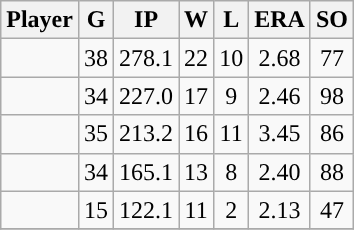<table class="wikitable sortable" style="text-align:center;">
<tr>
<th>Player</th>
<th>G</th>
<th>IP</th>
<th>W</th>
<th>L</th>
<th>ERA</th>
<th>SO</th>
</tr>
<tr>
<td></td>
<td>38</td>
<td>278.1</td>
<td>22</td>
<td>10</td>
<td>2.68</td>
<td>77</td>
</tr>
<tr>
<td></td>
<td>34</td>
<td>227.0</td>
<td>17</td>
<td>9</td>
<td>2.46</td>
<td>98</td>
</tr>
<tr>
<td></td>
<td>35</td>
<td>213.2</td>
<td>16</td>
<td>11</td>
<td>3.45</td>
<td>86</td>
</tr>
<tr>
<td></td>
<td>34</td>
<td>165.1</td>
<td>13</td>
<td>8</td>
<td>2.40</td>
<td>88</td>
</tr>
<tr>
<td></td>
<td>15</td>
<td>122.1</td>
<td>11</td>
<td>2</td>
<td>2.13</td>
<td>47</td>
</tr>
<tr>
</tr>
</table>
